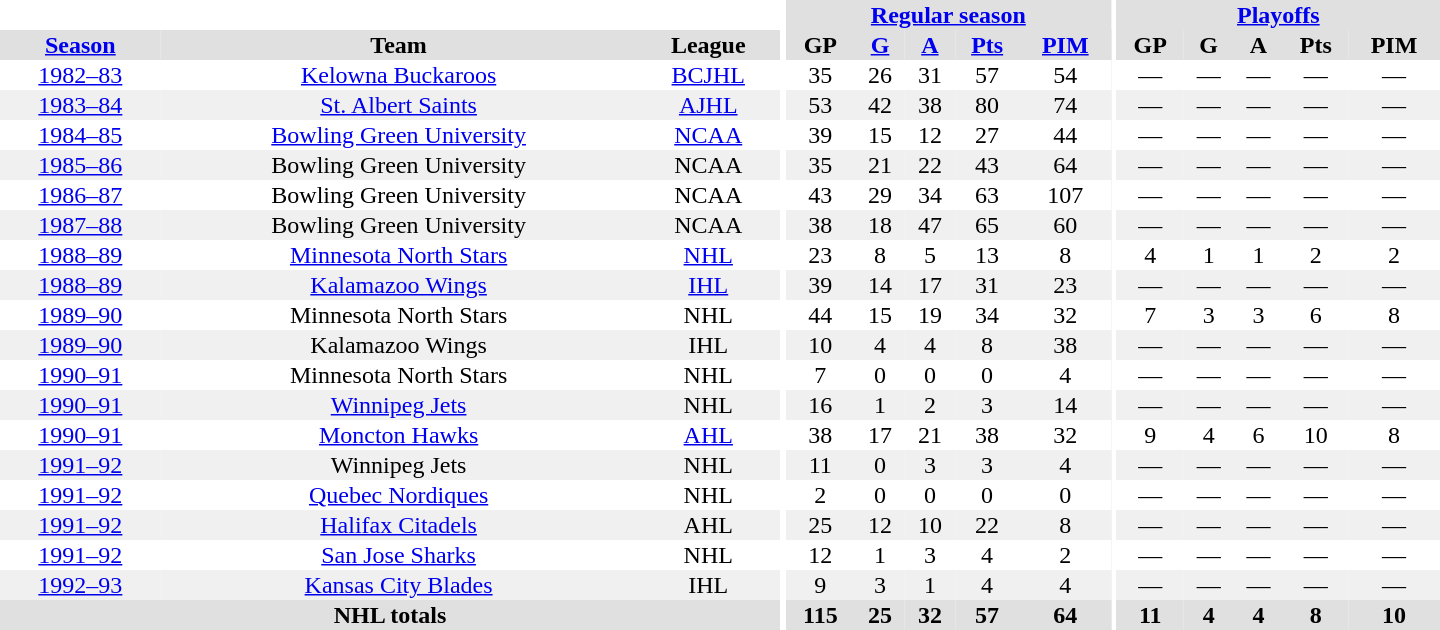<table border="0" cellpadding="1" cellspacing="0" style="text-align:center; width:60em">
<tr bgcolor="#e0e0e0">
<th colspan="3" bgcolor="#ffffff"></th>
<th rowspan="99" bgcolor="#ffffff"></th>
<th colspan="5"><a href='#'>Regular season</a></th>
<th rowspan="99" bgcolor="#ffffff"></th>
<th colspan="5"><a href='#'>Playoffs</a></th>
</tr>
<tr bgcolor="#e0e0e0">
<th><a href='#'>Season</a></th>
<th>Team</th>
<th>League</th>
<th>GP</th>
<th><a href='#'>G</a></th>
<th><a href='#'>A</a></th>
<th><a href='#'>Pts</a></th>
<th><a href='#'>PIM</a></th>
<th>GP</th>
<th>G</th>
<th>A</th>
<th>Pts</th>
<th>PIM</th>
</tr>
<tr>
<td><a href='#'>1982–83</a></td>
<td><a href='#'>Kelowna Buckaroos</a></td>
<td><a href='#'>BCJHL</a></td>
<td>35</td>
<td>26</td>
<td>31</td>
<td>57</td>
<td>54</td>
<td>—</td>
<td>—</td>
<td>—</td>
<td>—</td>
<td>—</td>
</tr>
<tr bgcolor="#f0f0f0">
<td><a href='#'>1983–84</a></td>
<td><a href='#'>St. Albert Saints</a></td>
<td><a href='#'>AJHL</a></td>
<td>53</td>
<td>42</td>
<td>38</td>
<td>80</td>
<td>74</td>
<td>—</td>
<td>—</td>
<td>—</td>
<td>—</td>
<td>—</td>
</tr>
<tr>
<td><a href='#'>1984–85</a></td>
<td><a href='#'>Bowling Green University</a></td>
<td><a href='#'>NCAA</a></td>
<td>39</td>
<td>15</td>
<td>12</td>
<td>27</td>
<td>44</td>
<td>—</td>
<td>—</td>
<td>—</td>
<td>—</td>
<td>—</td>
</tr>
<tr bgcolor="#f0f0f0">
<td><a href='#'>1985–86</a></td>
<td>Bowling Green University</td>
<td>NCAA</td>
<td>35</td>
<td>21</td>
<td>22</td>
<td>43</td>
<td>64</td>
<td>—</td>
<td>—</td>
<td>—</td>
<td>—</td>
<td>—</td>
</tr>
<tr>
<td><a href='#'>1986–87</a></td>
<td>Bowling Green University</td>
<td>NCAA</td>
<td>43</td>
<td>29</td>
<td>34</td>
<td>63</td>
<td>107</td>
<td>—</td>
<td>—</td>
<td>—</td>
<td>—</td>
<td>—</td>
</tr>
<tr bgcolor="#f0f0f0">
<td><a href='#'>1987–88</a></td>
<td>Bowling Green University</td>
<td>NCAA</td>
<td>38</td>
<td>18</td>
<td>47</td>
<td>65</td>
<td>60</td>
<td>—</td>
<td>—</td>
<td>—</td>
<td>—</td>
<td>—</td>
</tr>
<tr>
<td><a href='#'>1988–89</a></td>
<td><a href='#'>Minnesota North Stars</a></td>
<td><a href='#'>NHL</a></td>
<td>23</td>
<td>8</td>
<td>5</td>
<td>13</td>
<td>8</td>
<td>4</td>
<td>1</td>
<td>1</td>
<td>2</td>
<td>2</td>
</tr>
<tr bgcolor="#f0f0f0">
<td><a href='#'>1988–89</a></td>
<td><a href='#'>Kalamazoo Wings</a></td>
<td><a href='#'>IHL</a></td>
<td>39</td>
<td>14</td>
<td>17</td>
<td>31</td>
<td>23</td>
<td>—</td>
<td>—</td>
<td>—</td>
<td>—</td>
<td>—</td>
</tr>
<tr>
<td><a href='#'>1989–90</a></td>
<td>Minnesota North Stars</td>
<td>NHL</td>
<td>44</td>
<td>15</td>
<td>19</td>
<td>34</td>
<td>32</td>
<td>7</td>
<td>3</td>
<td>3</td>
<td>6</td>
<td>8</td>
</tr>
<tr bgcolor="#f0f0f0">
<td><a href='#'>1989–90</a></td>
<td>Kalamazoo Wings</td>
<td>IHL</td>
<td>10</td>
<td>4</td>
<td>4</td>
<td>8</td>
<td>38</td>
<td>—</td>
<td>—</td>
<td>—</td>
<td>—</td>
<td>—</td>
</tr>
<tr>
<td><a href='#'>1990–91</a></td>
<td>Minnesota North Stars</td>
<td>NHL</td>
<td>7</td>
<td>0</td>
<td>0</td>
<td>0</td>
<td>4</td>
<td>—</td>
<td>—</td>
<td>—</td>
<td>—</td>
<td>—</td>
</tr>
<tr bgcolor="#f0f0f0">
<td><a href='#'>1990–91</a></td>
<td><a href='#'>Winnipeg Jets</a></td>
<td>NHL</td>
<td>16</td>
<td>1</td>
<td>2</td>
<td>3</td>
<td>14</td>
<td>—</td>
<td>—</td>
<td>—</td>
<td>—</td>
<td>—</td>
</tr>
<tr>
<td><a href='#'>1990–91</a></td>
<td><a href='#'>Moncton Hawks</a></td>
<td><a href='#'>AHL</a></td>
<td>38</td>
<td>17</td>
<td>21</td>
<td>38</td>
<td>32</td>
<td>9</td>
<td>4</td>
<td>6</td>
<td>10</td>
<td>8</td>
</tr>
<tr bgcolor="#f0f0f0">
<td><a href='#'>1991–92</a></td>
<td>Winnipeg Jets</td>
<td>NHL</td>
<td>11</td>
<td>0</td>
<td>3</td>
<td>3</td>
<td>4</td>
<td>—</td>
<td>—</td>
<td>—</td>
<td>—</td>
<td>—</td>
</tr>
<tr>
<td><a href='#'>1991–92</a></td>
<td><a href='#'>Quebec Nordiques</a></td>
<td>NHL</td>
<td>2</td>
<td>0</td>
<td>0</td>
<td>0</td>
<td>0</td>
<td>—</td>
<td>—</td>
<td>—</td>
<td>—</td>
<td>—</td>
</tr>
<tr bgcolor="#f0f0f0">
<td><a href='#'>1991–92</a></td>
<td><a href='#'>Halifax Citadels</a></td>
<td>AHL</td>
<td>25</td>
<td>12</td>
<td>10</td>
<td>22</td>
<td>8</td>
<td>—</td>
<td>—</td>
<td>—</td>
<td>—</td>
<td>—</td>
</tr>
<tr>
<td><a href='#'>1991–92</a></td>
<td><a href='#'>San Jose Sharks</a></td>
<td>NHL</td>
<td>12</td>
<td>1</td>
<td>3</td>
<td>4</td>
<td>2</td>
<td>—</td>
<td>—</td>
<td>—</td>
<td>—</td>
<td>—</td>
</tr>
<tr bgcolor="#f0f0f0">
<td><a href='#'>1992–93</a></td>
<td><a href='#'>Kansas City Blades</a></td>
<td>IHL</td>
<td>9</td>
<td>3</td>
<td>1</td>
<td>4</td>
<td>4</td>
<td>—</td>
<td>—</td>
<td>—</td>
<td>—</td>
<td>—</td>
</tr>
<tr>
</tr>
<tr ALIGN="center" bgcolor="#e0e0e0">
<th colspan="3">NHL totals</th>
<th ALIGN="center">115</th>
<th ALIGN="center">25</th>
<th ALIGN="center">32</th>
<th ALIGN="center">57</th>
<th ALIGN="center">64</th>
<th ALIGN="center">11</th>
<th ALIGN="center">4</th>
<th ALIGN="center">4</th>
<th ALIGN="center">8</th>
<th ALIGN="center">10</th>
</tr>
</table>
